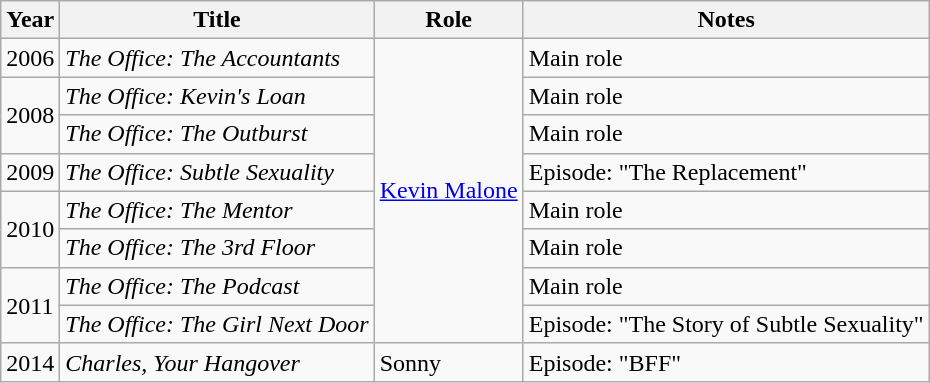<table class="wikitable sortable">
<tr>
<th>Year</th>
<th>Title</th>
<th>Role</th>
<th>Notes</th>
</tr>
<tr>
<td>2006</td>
<td><em>The Office: The Accountants</em></td>
<td rowspan="8"><a href='#'>Kevin Malone</a></td>
<td>Main role</td>
</tr>
<tr>
<td rowspan="2">2008</td>
<td><em>The Office: Kevin's Loan</em></td>
<td>Main role</td>
</tr>
<tr>
<td><em>The Office: The Outburst</em></td>
<td>Main role</td>
</tr>
<tr>
<td>2009</td>
<td><em>The Office: Subtle Sexuality</em></td>
<td>Episode: "The Replacement"</td>
</tr>
<tr>
<td rowspan="2">2010</td>
<td><em>The Office: The Mentor</em></td>
<td>Main role</td>
</tr>
<tr>
<td><em>The Office: The 3rd Floor</em></td>
<td>Main role</td>
</tr>
<tr>
<td rowspan="2">2011</td>
<td><em>The Office: The Podcast</em></td>
<td>Main role</td>
</tr>
<tr>
<td><em>The Office: The Girl Next Door</em></td>
<td>Episode: "The Story of Subtle Sexuality"</td>
</tr>
<tr>
<td>2014</td>
<td><em>Charles, Your Hangover</em></td>
<td>Sonny</td>
<td>Episode: "BFF"</td>
</tr>
</table>
